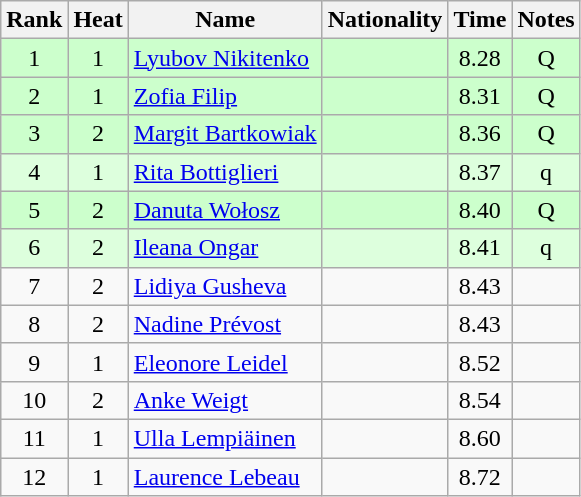<table class="wikitable sortable" style="text-align:center">
<tr>
<th>Rank</th>
<th>Heat</th>
<th>Name</th>
<th>Nationality</th>
<th>Time</th>
<th>Notes</th>
</tr>
<tr bgcolor=ccffcc>
<td>1</td>
<td>1</td>
<td align="left"><a href='#'>Lyubov Nikitenko</a></td>
<td align=left></td>
<td>8.28</td>
<td>Q</td>
</tr>
<tr bgcolor=ccffcc>
<td>2</td>
<td>1</td>
<td align="left"><a href='#'>Zofia Filip</a></td>
<td align=left></td>
<td>8.31</td>
<td>Q</td>
</tr>
<tr bgcolor=ccffcc>
<td>3</td>
<td>2</td>
<td align="left"><a href='#'>Margit Bartkowiak</a></td>
<td align=left></td>
<td>8.36</td>
<td>Q</td>
</tr>
<tr bgcolor=ddffdd>
<td>4</td>
<td>1</td>
<td align="left"><a href='#'>Rita Bottiglieri</a></td>
<td align=left></td>
<td>8.37</td>
<td>q</td>
</tr>
<tr bgcolor=ccffcc>
<td>5</td>
<td>2</td>
<td align="left"><a href='#'>Danuta Wołosz</a></td>
<td align=left></td>
<td>8.40</td>
<td>Q</td>
</tr>
<tr bgcolor=ddffdd>
<td>6</td>
<td>2</td>
<td align="left"><a href='#'>Ileana Ongar</a></td>
<td align=left></td>
<td>8.41</td>
<td>q</td>
</tr>
<tr>
<td>7</td>
<td>2</td>
<td align="left"><a href='#'>Lidiya Gusheva</a></td>
<td align=left></td>
<td>8.43</td>
<td></td>
</tr>
<tr>
<td>8</td>
<td>2</td>
<td align="left"><a href='#'>Nadine Prévost</a></td>
<td align=left></td>
<td>8.43</td>
<td></td>
</tr>
<tr>
<td>9</td>
<td>1</td>
<td align="left"><a href='#'>Eleonore Leidel</a></td>
<td align=left></td>
<td>8.52</td>
<td></td>
</tr>
<tr>
<td>10</td>
<td>2</td>
<td align="left"><a href='#'>Anke Weigt</a></td>
<td align=left></td>
<td>8.54</td>
<td></td>
</tr>
<tr>
<td>11</td>
<td>1</td>
<td align="left"><a href='#'>Ulla Lempiäinen</a></td>
<td align=left></td>
<td>8.60</td>
<td></td>
</tr>
<tr>
<td>12</td>
<td>1</td>
<td align="left"><a href='#'>Laurence Lebeau</a></td>
<td align=left></td>
<td>8.72</td>
<td></td>
</tr>
</table>
